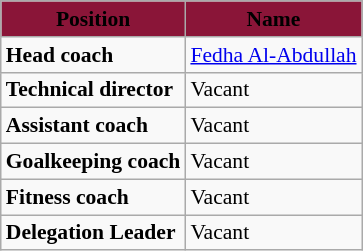<table class="wikitable" style="font-size:90%;">
<tr>
<th style="background-color:#8A1538;"><span>Position</span></th>
<th style="background-color:#8A1538;"><span>Name</span></th>
</tr>
<tr>
<td><strong>Head coach</strong></td>
<td align="left"> <a href='#'>Fedha Al-Abdullah</a></td>
</tr>
<tr>
<td><strong>Technical director</strong></td>
<td align="left">Vacant</td>
</tr>
<tr>
<td><strong>Assistant coach</strong></td>
<td align="left">Vacant</td>
</tr>
<tr>
<td><strong>Goalkeeping coach</strong></td>
<td align="left">Vacant</td>
</tr>
<tr>
<td><strong>Fitness coach</strong></td>
<td align="left">Vacant</td>
</tr>
<tr>
<td><strong>Delegation Leader</strong></td>
<td align="left">Vacant</td>
</tr>
</table>
